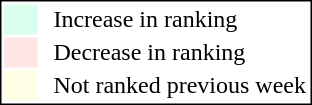<table style="border:1px solid black; float:right;">
<tr>
<td style="background:#D8FFEB; width:20px;"></td>
<td> </td>
<td>Increase in ranking</td>
</tr>
<tr>
<td style="background:#FFE6E6; width:20px;"></td>
<td> </td>
<td>Decrease in ranking</td>
</tr>
<tr>
<td style="background:#FFFFE6; width:20px;"></td>
<td> </td>
<td>Not ranked previous week</td>
</tr>
</table>
